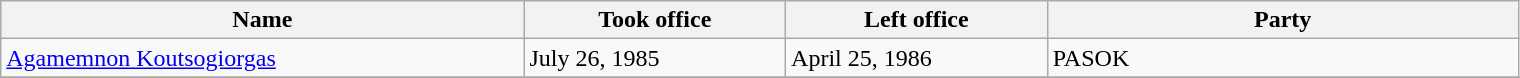<table class="wikitable">
<tr>
<th width="20%">Name</th>
<th width="10%">Took office</th>
<th width="10%">Left office</th>
<th width="18%">Party</th>
</tr>
<tr>
<td><a href='#'>Agamemnon Koutsogiorgas</a></td>
<td>July 26, 1985</td>
<td>April 25, 1986</td>
<td>PASOK</td>
</tr>
<tr>
</tr>
</table>
